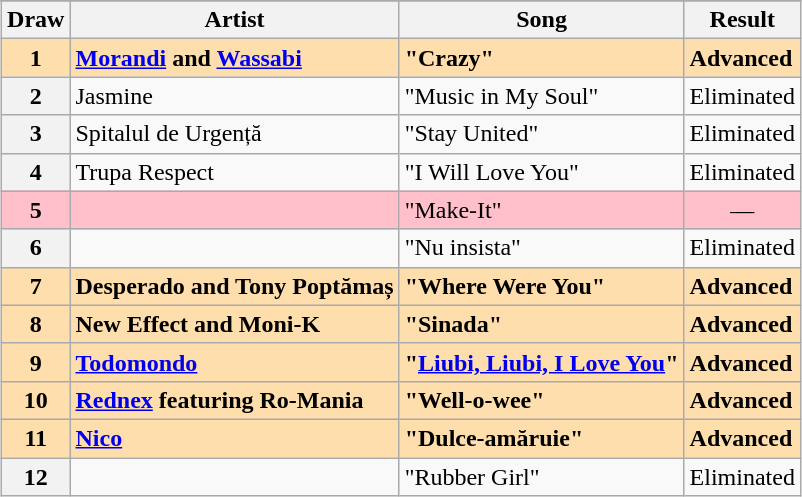<table class="wikitable sortable plainrowheaders" style="margin: 1em auto 1em auto">
<tr>
</tr>
<tr>
<th scope="col">Draw</th>
<th scope="col">Artist</th>
<th scope="col">Song</th>
<th scope="col">Result</th>
</tr>
<tr style="font-weight:bold; background:navajowhite;">
<th scope="row" style="text-align:center; background:navajowhite;">1</th>
<td style="text-align:left"><a href='#'>Morandi</a> and <a href='#'>Wassabi</a></td>
<td style="text-align:left">"Crazy"</td>
<td>Advanced</td>
</tr>
<tr>
<th scope="row" style="text-align:center;">2</th>
<td style="text-align:left">Jasmine</td>
<td style="text-align:left">"Music in My Soul"</td>
<td>Eliminated</td>
</tr>
<tr>
<th scope="row" style="text-align:center;">3</th>
<td style="text-align:left">Spitalul de Urgență</td>
<td style="text-align:left">"Stay United"</td>
<td>Eliminated</td>
</tr>
<tr>
<th scope="row" style="text-align:center;">4</th>
<td style="text-align:left">Trupa Respect</td>
<td style="text-align:left">"I Will Love You"</td>
<td>Eliminated</td>
</tr>
<tr style="background:pink;">
<th scope="row" style="text-align:center; background:pink;">5</th>
<td style="text-align:left"></td>
<td style="text-align:left">"Make-It"</td>
<td style="text-align:center">—</td>
</tr>
<tr>
<th scope="row" style="text-align:center;">6</th>
<td style="text-align:left"></td>
<td style="text-align:left">"Nu insista"</td>
<td>Eliminated</td>
</tr>
<tr style="font-weight:bold; background:navajowhite;">
<th scope="row" style="text-align:center; background:navajowhite;">7</th>
<td style="text-align:left">Desperado and Tony Poptămaș</td>
<td style="text-align:left">"Where Were You"</td>
<td>Advanced</td>
</tr>
<tr style="font-weight:bold; background:navajowhite;">
<th scope="row" style="text-align:center; background:navajowhite;">8</th>
<td style="text-align:left">New Effect and Moni-K</td>
<td style="text-align:left">"Sinada"</td>
<td>Advanced</td>
</tr>
<tr style="font-weight:bold; background:navajowhite;">
<th scope="row" style="text-align:center; background:navajowhite;">9</th>
<td style="text-align:left"><a href='#'>Todomondo</a></td>
<td style="text-align:left">"<a href='#'>Liubi, Liubi, I Love You</a>"</td>
<td>Advanced</td>
</tr>
<tr style="font-weight:bold; background:navajowhite;">
<th scope="row" style="text-align:center; background:navajowhite;">10</th>
<td style="text-align:left"><a href='#'>Rednex</a> featuring Ro-Mania</td>
<td style="text-align:left">"Well-o-wee"</td>
<td>Advanced</td>
</tr>
<tr style="font-weight:bold; background:navajowhite;">
<th scope="row" style="text-align:center; background:navajowhite;">11</th>
<td style="text-align:left"><a href='#'>Nico</a></td>
<td style="text-align:left">"Dulce-amăruie"</td>
<td>Advanced</td>
</tr>
<tr>
<th scope="row" style="text-align:center;">12</th>
<td style="text-align:left"></td>
<td style="text-align:left">"Rubber Girl"</td>
<td>Eliminated</td>
</tr>
</table>
